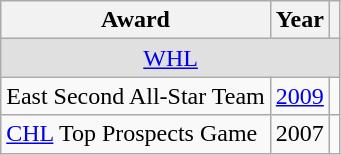<table class="wikitable">
<tr>
<th>Award</th>
<th>Year</th>
<th></th>
</tr>
<tr ALIGN="center" bgcolor="#e0e0e0">
<td colspan="3"><a href='#'>WHL</a></td>
</tr>
<tr>
<td>East Second All-Star Team</td>
<td><a href='#'>2009</a></td>
<td></td>
</tr>
<tr>
<td><a href='#'>CHL</a> Top Prospects Game</td>
<td>2007</td>
<td></td>
</tr>
</table>
